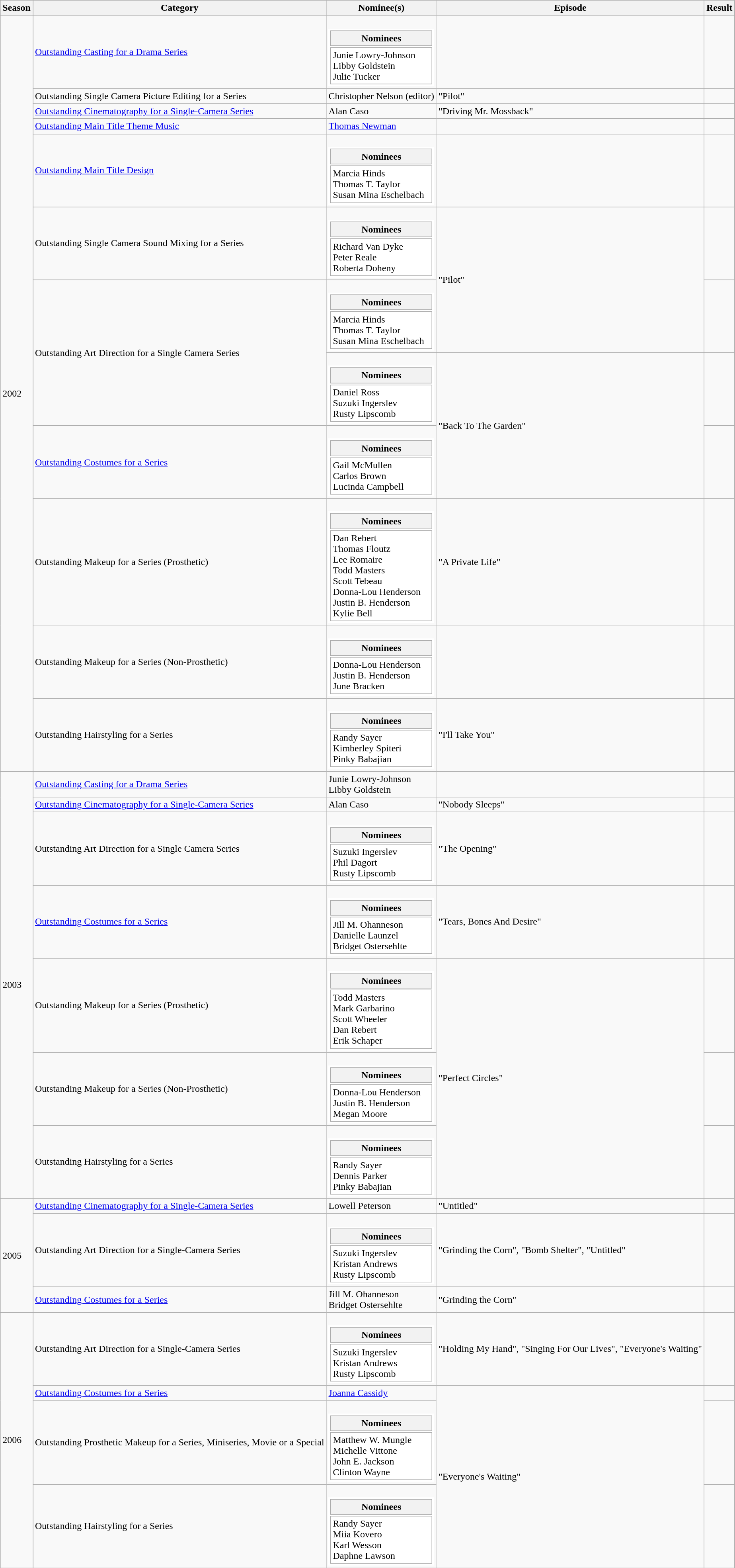<table class="wikitable">
<tr>
<th>Season</th>
<th>Category</th>
<th>Nominee(s)</th>
<th>Episode</th>
<th>Result</th>
</tr>
<tr>
<td rowspan=12>2002</td>
<td><a href='#'>Outstanding Casting for a Drama Series</a></td>
<td><br><table class="collapsible collapsed" style="width:100%; border:0.1px solid #FFFFFF; background:#FFFFFF">
<tr>
<th align="left">Nominees</th>
</tr>
<tr>
<td>Junie Lowry-Johnson <br>Libby Goldstein <br>Julie Tucker</td>
</tr>
</table>
</td>
<td></td>
<td></td>
</tr>
<tr>
<td>Outstanding Single Camera Picture Editing for a Series</td>
<td>Christopher Nelson (editor)</td>
<td>"Pilot"</td>
<td></td>
</tr>
<tr>
<td><a href='#'>Outstanding Cinematography for a Single-Camera Series</a></td>
<td>Alan Caso</td>
<td>"Driving Mr. Mossback"</td>
<td></td>
</tr>
<tr>
<td><a href='#'>Outstanding Main Title Theme Music</a></td>
<td><a href='#'>Thomas Newman</a></td>
<td></td>
<td></td>
</tr>
<tr>
<td><a href='#'>Outstanding Main Title Design</a></td>
<td><br><table class="collapsible collapsed" style="width:100%; border:0.1px solid #FFFFFF; background:#FFFFFF">
<tr>
<th align="left">Nominees</th>
</tr>
<tr>
<td>Marcia Hinds <br>Thomas T. Taylor <br>Susan Mina Eschelbach</td>
</tr>
</table>
</td>
<td></td>
<td></td>
</tr>
<tr>
<td>Outstanding Single Camera Sound Mixing for a Series</td>
<td><br><table class="collapsible collapsed" style="width:100%; border:0.1px solid #FFFFFF; background:#FFFFFF">
<tr>
<th align="left">Nominees</th>
</tr>
<tr>
<td>Richard Van Dyke <br>Peter Reale<br>Roberta Doheny</td>
</tr>
</table>
</td>
<td rowspan=2>"Pilot"</td>
<td></td>
</tr>
<tr>
<td rowspan=2>Outstanding Art Direction for a Single Camera Series</td>
<td><br><table class="collapsible collapsed" style="width:100%; border:0.1px solid #FFFFFF; background:#FFFFFF">
<tr>
<th align="left">Nominees</th>
</tr>
<tr>
<td>Marcia Hinds <br>Thomas T. Taylor <br>Susan Mina Eschelbach</td>
</tr>
</table>
</td>
<td></td>
</tr>
<tr>
<td><br><table class="collapsible collapsed" style="width:100%; border:0.1px solid #FFFFFF; background:#FFFFFF">
<tr>
<th align="left">Nominees</th>
</tr>
<tr>
<td>Daniel Ross <br>Suzuki Ingerslev <br>Rusty Lipscomb</td>
</tr>
</table>
</td>
<td rowspan=2>"Back To The Garden"</td>
<td></td>
</tr>
<tr>
<td><a href='#'>Outstanding Costumes for a Series</a></td>
<td><br><table class="collapsible collapsed" style="width:100%; border:0.1px solid #FFFFFF; background:#FFFFFF">
<tr>
<th align="left">Nominees</th>
</tr>
<tr>
<td>Gail McMullen <br>Carlos Brown <br>Lucinda Campbell</td>
</tr>
</table>
</td>
<td></td>
</tr>
<tr>
<td>Outstanding Makeup for a Series (Prosthetic)</td>
<td><br><table class="collapsible collapsed" style="width:100%; border:0.1px solid #FFFFFF; background:#FFFFFF">
<tr>
<th align="left">Nominees</th>
</tr>
<tr>
<td>Dan Rebert <br>Thomas Floutz <br>Lee Romaire <br>Todd Masters <br>Scott Tebeau <br>Donna-Lou Henderson <br>Justin B. Henderson <br>Kylie Bell</td>
</tr>
</table>
</td>
<td>"A Private Life"</td>
<td></td>
</tr>
<tr>
<td>Outstanding Makeup for a Series (Non-Prosthetic)</td>
<td><br><table class="collapsible collapsed" style="width:100%; border:0.1px solid #FFFFFF; background:#FFFFFF">
<tr>
<th align="left">Nominees</th>
</tr>
<tr>
<td>Donna-Lou Henderson <br>Justin B. Henderson <br>June Bracken</td>
</tr>
</table>
</td>
<td></td>
<td></td>
</tr>
<tr>
<td>Outstanding Hairstyling for a Series</td>
<td><br><table class="collapsible collapsed" style="width:100%; border:0.1px solid #FFFFFF; background:#FFFFFF">
<tr>
<th align="left">Nominees</th>
</tr>
<tr>
<td>Randy Sayer <br>Kimberley Spiteri <br>Pinky Babajian</td>
</tr>
</table>
</td>
<td>"I'll Take You"</td>
<td></td>
</tr>
<tr>
<td rowspan=7>2003</td>
<td><a href='#'>Outstanding Casting for a Drama Series</a></td>
<td>Junie Lowry-Johnson <br>Libby Goldstein</td>
<td></td>
<td></td>
</tr>
<tr>
<td><a href='#'>Outstanding Cinematography for a Single-Camera Series</a></td>
<td>Alan Caso</td>
<td>"Nobody Sleeps"</td>
<td></td>
</tr>
<tr>
<td>Outstanding Art Direction for a Single Camera Series</td>
<td><br><table class="collapsible collapsed" style="width:100%; border:0.1px solid #FFFFFF; background:#FFFFFF">
<tr>
<th align="left">Nominees</th>
</tr>
<tr>
<td>Suzuki Ingerslev <br>Phil Dagort <br>Rusty Lipscomb</td>
</tr>
</table>
</td>
<td>"The Opening"</td>
<td></td>
</tr>
<tr>
<td><a href='#'>Outstanding Costumes for a Series</a></td>
<td><br><table class="collapsible collapsed" style="width:100%; border:0.1px solid #FFFFFF; background:#FFFFFF">
<tr>
<th align="left">Nominees</th>
</tr>
<tr>
<td>Jill M. Ohanneson <br>Danielle Launzel <br>Bridget Ostersehlte</td>
</tr>
</table>
</td>
<td>"Tears, Bones And Desire"</td>
<td></td>
</tr>
<tr>
<td>Outstanding Makeup for a Series (Prosthetic)</td>
<td><br><table class="collapsible collapsed" style="width:100%; border:0.1px solid #FFFFFF; background:#FFFFFF">
<tr>
<th align="left">Nominees</th>
</tr>
<tr>
<td>Todd Masters <br>Mark Garbarino <br>Scott Wheeler <br>Dan Rebert <br>Erik Schaper</td>
</tr>
</table>
</td>
<td rowspan=3>"Perfect Circles"</td>
<td></td>
</tr>
<tr>
<td>Outstanding Makeup for a Series (Non-Prosthetic)</td>
<td><br><table class="collapsible collapsed" style="width:100%; border:0.1px solid #FFFFFF; background:#FFFFFF">
<tr>
<th align="left">Nominees</th>
</tr>
<tr>
<td>Donna-Lou Henderson <br>Justin B. Henderson <br>Megan Moore</td>
</tr>
</table>
</td>
<td></td>
</tr>
<tr>
<td>Outstanding Hairstyling for a Series</td>
<td><br><table class="collapsible collapsed" style="width:100%; border:0.1px solid #FFFFFF; background:#FFFFFF">
<tr>
<th align="left">Nominees</th>
</tr>
<tr>
<td>Randy Sayer <br>Dennis Parker <br>Pinky Babajian</td>
</tr>
</table>
</td>
<td></td>
</tr>
<tr>
<td rowspan=3>2005</td>
<td><a href='#'>Outstanding Cinematography for a Single-Camera Series</a></td>
<td>Lowell Peterson</td>
<td>"Untitled"</td>
<td></td>
</tr>
<tr>
<td>Outstanding Art Direction for a Single-Camera Series</td>
<td><br><table class="collapsible collapsed" style="width:100%; border:0.1px solid #FFFFFF; background:#FFFFFF">
<tr>
<th align="left">Nominees</th>
</tr>
<tr>
<td>Suzuki Ingerslev<br>Kristan Andrews <br>Rusty Lipscomb</td>
</tr>
</table>
</td>
<td>"Grinding the Corn", "Bomb Shelter", "Untitled"</td>
<td></td>
</tr>
<tr>
<td><a href='#'>Outstanding Costumes for a Series</a></td>
<td>Jill M. Ohanneson <br>Bridget Ostersehlte</td>
<td>"Grinding the Corn"</td>
<td></td>
</tr>
<tr>
<td rowspan=4>2006</td>
<td>Outstanding Art Direction for a Single-Camera Series</td>
<td><br><table class="collapsible collapsed" style="width:100%; border:0.1px solid #FFFFFF; background:#FFFFFF">
<tr>
<th align="left">Nominees</th>
</tr>
<tr>
<td>Suzuki Ingerslev <br>Kristan Andrews <br>Rusty Lipscomb</td>
</tr>
</table>
</td>
<td>"Holding My Hand", "Singing For Our Lives", "Everyone's Waiting"</td>
<td></td>
</tr>
<tr>
<td><a href='#'>Outstanding Costumes for a Series</a></td>
<td><a href='#'>Joanna Cassidy</a></td>
<td rowspan=3>"Everyone's Waiting"</td>
<td></td>
</tr>
<tr>
<td>Outstanding Prosthetic Makeup for a Series, Miniseries, Movie or a Special</td>
<td><br><table class="collapsible collapsed" style="width:100%; border:0.1px solid #FFFFFF; background:#FFFFFF">
<tr>
<th align="left">Nominees</th>
</tr>
<tr>
<td>Matthew W. Mungle <br>Michelle Vittone <br>John E. Jackson <br>Clinton Wayne</td>
</tr>
</table>
</td>
<td></td>
</tr>
<tr>
<td>Outstanding Hairstyling for a Series</td>
<td><br><table class="collapsible collapsed" style="width:100%; border:0.1px solid #FFFFFF; background:#FFFFFF">
<tr>
<th align="left">Nominees</th>
</tr>
<tr>
<td>Randy Sayer <br>Miia Kovero <br>Karl Wesson <br>Daphne Lawson</td>
</tr>
</table>
</td>
<td></td>
</tr>
</table>
